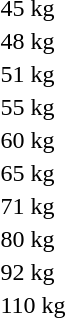<table>
<tr>
<td>45 kg</td>
<td></td>
<td></td>
<td></td>
</tr>
<tr>
<td>48 kg</td>
<td></td>
<td></td>
<td></td>
</tr>
<tr>
<td>51 kg</td>
<td></td>
<td></td>
<td></td>
</tr>
<tr>
<td rowspan=2>55 kg</td>
<td rowspan=2></td>
<td rowspan=2></td>
<td></td>
</tr>
<tr>
<td></td>
</tr>
<tr>
<td rowspan=2>60 kg</td>
<td rowspan=2></td>
<td rowspan=2></td>
<td></td>
</tr>
<tr>
<td></td>
</tr>
<tr>
<td rowspan=2>65 kg</td>
<td rowspan=2></td>
<td rowspan=2></td>
<td></td>
</tr>
<tr>
<td></td>
</tr>
<tr>
<td>71 kg</td>
<td></td>
<td></td>
<td></td>
</tr>
<tr>
<td>80 kg</td>
<td></td>
<td></td>
<td></td>
</tr>
<tr>
<td>92 kg</td>
<td></td>
<td></td>
<td></td>
</tr>
<tr>
<td>110 kg</td>
<td></td>
<td></td>
<td></td>
</tr>
</table>
